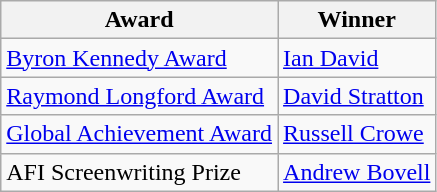<table class="wikitable">
<tr>
<th><strong>Award</strong></th>
<th><strong>Winner</strong></th>
</tr>
<tr>
<td><a href='#'>Byron Kennedy Award</a></td>
<td><a href='#'>Ian David</a></td>
</tr>
<tr>
<td><a href='#'>Raymond Longford Award</a></td>
<td><a href='#'>David Stratton</a></td>
</tr>
<tr>
<td><a href='#'>Global Achievement Award</a></td>
<td><a href='#'>Russell Crowe</a></td>
</tr>
<tr>
<td>AFI Screenwriting Prize</td>
<td><a href='#'>Andrew Bovell</a></td>
</tr>
</table>
